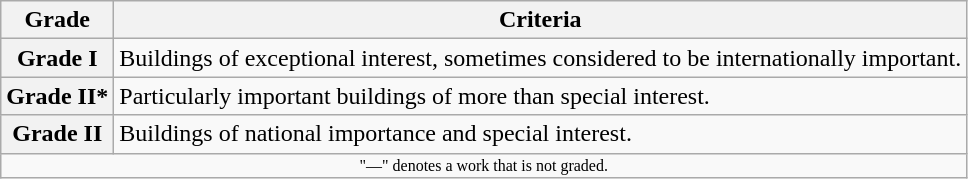<table class="wikitable" border="1">
<tr>
<th>Grade</th>
<th>Criteria</th>
</tr>
<tr>
<th>Grade I</th>
<td>Buildings of exceptional interest, sometimes considered to be internationally important.</td>
</tr>
<tr>
<th>Grade II*</th>
<td>Particularly important buildings of more than special interest.</td>
</tr>
<tr>
<th>Grade II</th>
<td>Buildings of national importance and special interest.</td>
</tr>
<tr>
<td align="center" colspan="14" style="font-size: 8pt">"—" denotes a work that is not graded.</td>
</tr>
</table>
